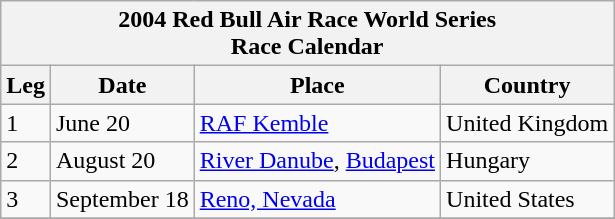<table class="wikitable">
<tr>
<th colspan=4 align=center>2004 Red Bull Air Race World Series<br>Race Calendar</th>
</tr>
<tr>
<th>Leg</th>
<th>Date</th>
<th>Place</th>
<th>Country</th>
</tr>
<tr>
<td>1</td>
<td>June 20</td>
<td><a href='#'>RAF Kemble</a></td>
<td> United Kingdom</td>
</tr>
<tr>
<td>2</td>
<td>August 20</td>
<td><a href='#'>River Danube</a>, <a href='#'>Budapest</a></td>
<td> Hungary</td>
</tr>
<tr>
<td>3</td>
<td>September 18</td>
<td><a href='#'>Reno, Nevada</a></td>
<td> United States</td>
</tr>
<tr>
</tr>
</table>
